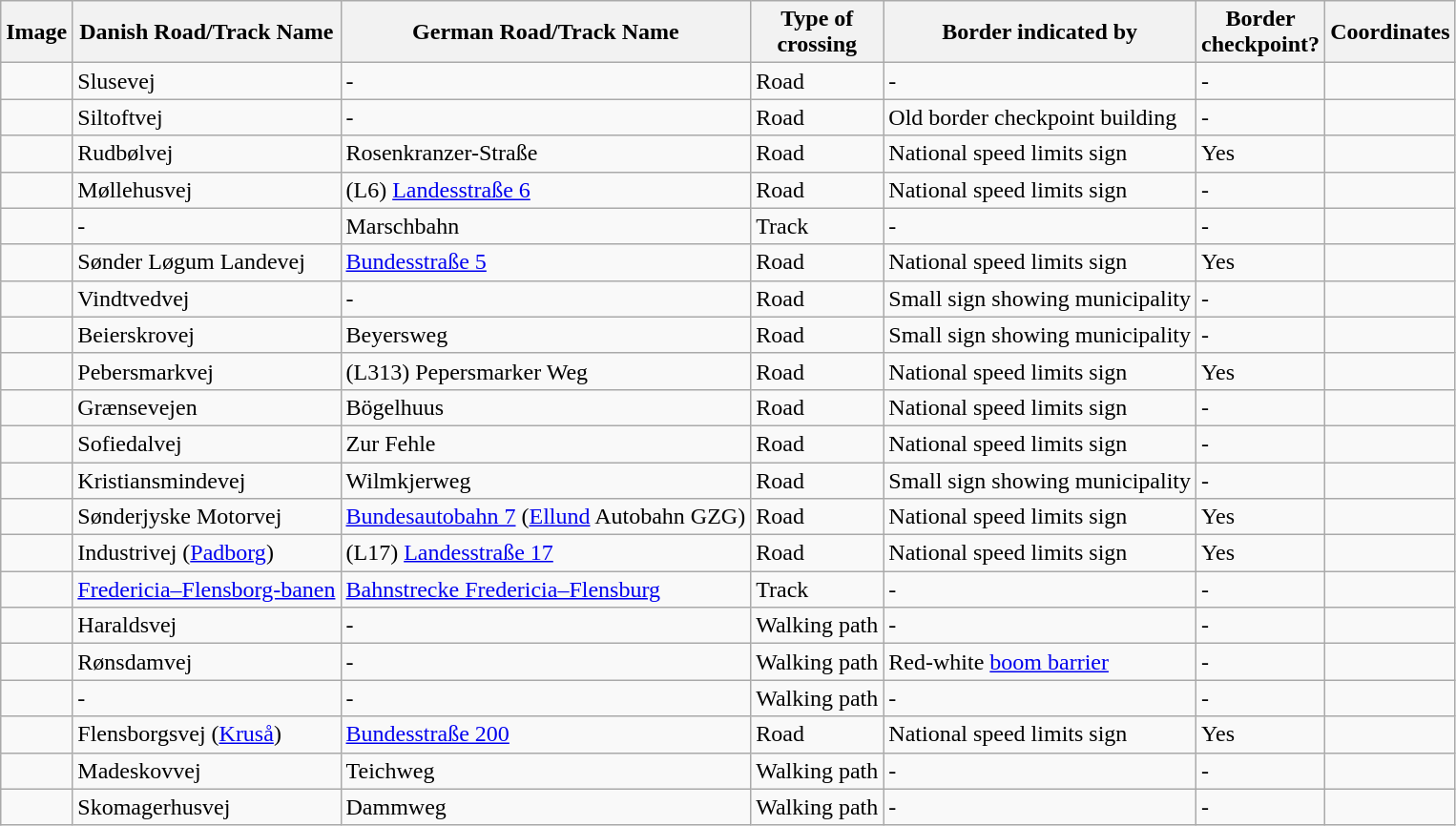<table class="wikitable sortable">
<tr>
<th class="unsortable">Image</th>
<th>Danish Road/Track Name</th>
<th>German Road/Track Name </th>
<th>Type of<br>crossing </th>
<th class="unsortable">Border indicated by</th>
<th>Border<br>checkpoint?</th>
<th class="unsortable">Coordinates </th>
</tr>
<tr>
<td></td>
<td>Slusevej</td>
<td>-</td>
<td>Road</td>
<td>-</td>
<td>-</td>
<td></td>
</tr>
<tr>
<td></td>
<td>Siltoftvej</td>
<td>-</td>
<td>Road</td>
<td>Old border checkpoint building</td>
<td>-</td>
<td></td>
</tr>
<tr>
<td></td>
<td>Rudbølvej</td>
<td>Rosenkranzer-Straße</td>
<td>Road</td>
<td>National speed limits sign</td>
<td>Yes</td>
<td></td>
</tr>
<tr>
<td></td>
<td>Møllehusvej</td>
<td>(L6) <a href='#'>Landesstraße 6</a></td>
<td>Road</td>
<td>National speed limits sign</td>
<td>-</td>
<td></td>
</tr>
<tr>
<td></td>
<td>-</td>
<td>Marschbahn</td>
<td>Track</td>
<td>-</td>
<td>-</td>
<td></td>
</tr>
<tr>
<td></td>
<td> Sønder Løgum Landevej</td>
<td> <a href='#'>Bundesstraße 5</a></td>
<td>Road</td>
<td>National speed limits sign</td>
<td>Yes</td>
<td></td>
</tr>
<tr>
<td></td>
<td>Vindtvedvej</td>
<td>-</td>
<td>Road</td>
<td>Small sign showing municipality</td>
<td>-</td>
<td></td>
</tr>
<tr>
<td></td>
<td>Beierskrovej</td>
<td>Beyersweg</td>
<td>Road</td>
<td>Small sign showing municipality</td>
<td>-</td>
<td></td>
</tr>
<tr>
<td></td>
<td>Pebersmarkvej</td>
<td>(L313) Pepersmarker Weg</td>
<td>Road</td>
<td>National speed limits sign</td>
<td>Yes</td>
<td></td>
</tr>
<tr>
<td></td>
<td>Grænsevejen</td>
<td>Bögelhuus</td>
<td>Road</td>
<td>National speed limits sign</td>
<td>-</td>
<td></td>
</tr>
<tr>
<td></td>
<td>Sofiedalvej</td>
<td>Zur Fehle</td>
<td>Road</td>
<td>National speed limits sign</td>
<td>-</td>
<td></td>
</tr>
<tr>
<td></td>
<td>Kristiansmindevej</td>
<td>Wilmkjerweg</td>
<td>Road</td>
<td>Small sign showing municipality</td>
<td>-</td>
<td></td>
</tr>
<tr>
<td></td>
<td> Sønderjyske Motorvej</td>
<td> <a href='#'>Bundesautobahn 7</a> (<a href='#'>Ellund</a> Autobahn GZG)</td>
<td>Road</td>
<td>National speed limits sign</td>
<td>Yes</td>
<td></td>
</tr>
<tr>
<td></td>
<td>Industrivej (<a href='#'>Padborg</a>)</td>
<td>(L17) <a href='#'>Landesstraße 17</a></td>
<td>Road</td>
<td>National speed limits sign</td>
<td>Yes</td>
<td></td>
</tr>
<tr>
<td></td>
<td><a href='#'>Fredericia–Flensborg-banen</a></td>
<td><a href='#'>Bahnstrecke Fredericia–Flensburg</a></td>
<td>Track</td>
<td>-</td>
<td>-</td>
<td></td>
</tr>
<tr>
<td></td>
<td>Haraldsvej</td>
<td>-</td>
<td>Walking path</td>
<td>-</td>
<td>-</td>
<td></td>
</tr>
<tr>
<td></td>
<td>Rønsdamvej</td>
<td>-</td>
<td>Walking path</td>
<td>Red-white <a href='#'>boom barrier</a></td>
<td>-</td>
<td></td>
</tr>
<tr>
<td></td>
<td>-</td>
<td>-</td>
<td>Walking path</td>
<td>-</td>
<td>-</td>
<td></td>
</tr>
<tr>
<td></td>
<td> Flensborgsvej (<a href='#'>Kruså</a>)</td>
<td> <a href='#'>Bundesstraße 200</a></td>
<td>Road</td>
<td>National speed limits sign</td>
<td>Yes</td>
<td></td>
</tr>
<tr>
<td></td>
<td>Madeskovvej</td>
<td>Teichweg</td>
<td>Walking path</td>
<td>-</td>
<td>-</td>
<td></td>
</tr>
<tr>
<td></td>
<td>Skomagerhusvej</td>
<td>Dammweg</td>
<td>Walking path</td>
<td>-</td>
<td>-</td>
<td></td>
</tr>
</table>
